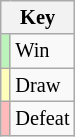<table class="wikitable" style="font-size: 85%">
<tr>
<th colspan="2">Key</th>
</tr>
<tr>
<td bgcolor=#BBF3BB></td>
<td>Win</td>
</tr>
<tr>
<td bgcolor=#FFFFBB></td>
<td>Draw</td>
</tr>
<tr>
<td bgcolor=#FFBBBB></td>
<td>Defeat</td>
</tr>
</table>
